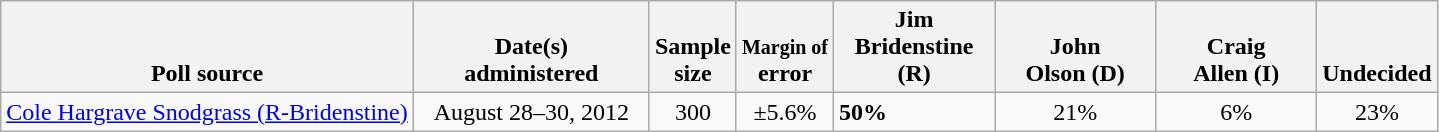<table class="wikitable">
<tr valign= bottom>
<th>Poll source</th>
<th style="width:150px;">Date(s)<br>administered</th>
<th class=small>Sample<br>size</th>
<th><small>Margin of</small><br>error</th>
<th width=100px>Jim<br>Bridenstine (R)</th>
<th width=100px>John<br>Olson (D)</th>
<th width=100px>Craig<br>Allen (I)</th>
<th>Undecided</th>
</tr>
<tr>
<td><a href='#'>Cole Hargrave Snodgrass (R-Bridenstine)</a></td>
<td align=center>August 28–30, 2012</td>
<td align=center>300</td>
<td align=center>±5.6%</td>
<td><strong>50%</strong></td>
<td align=center>21%</td>
<td align=center>6%</td>
<td align=center>23%</td>
</tr>
</table>
